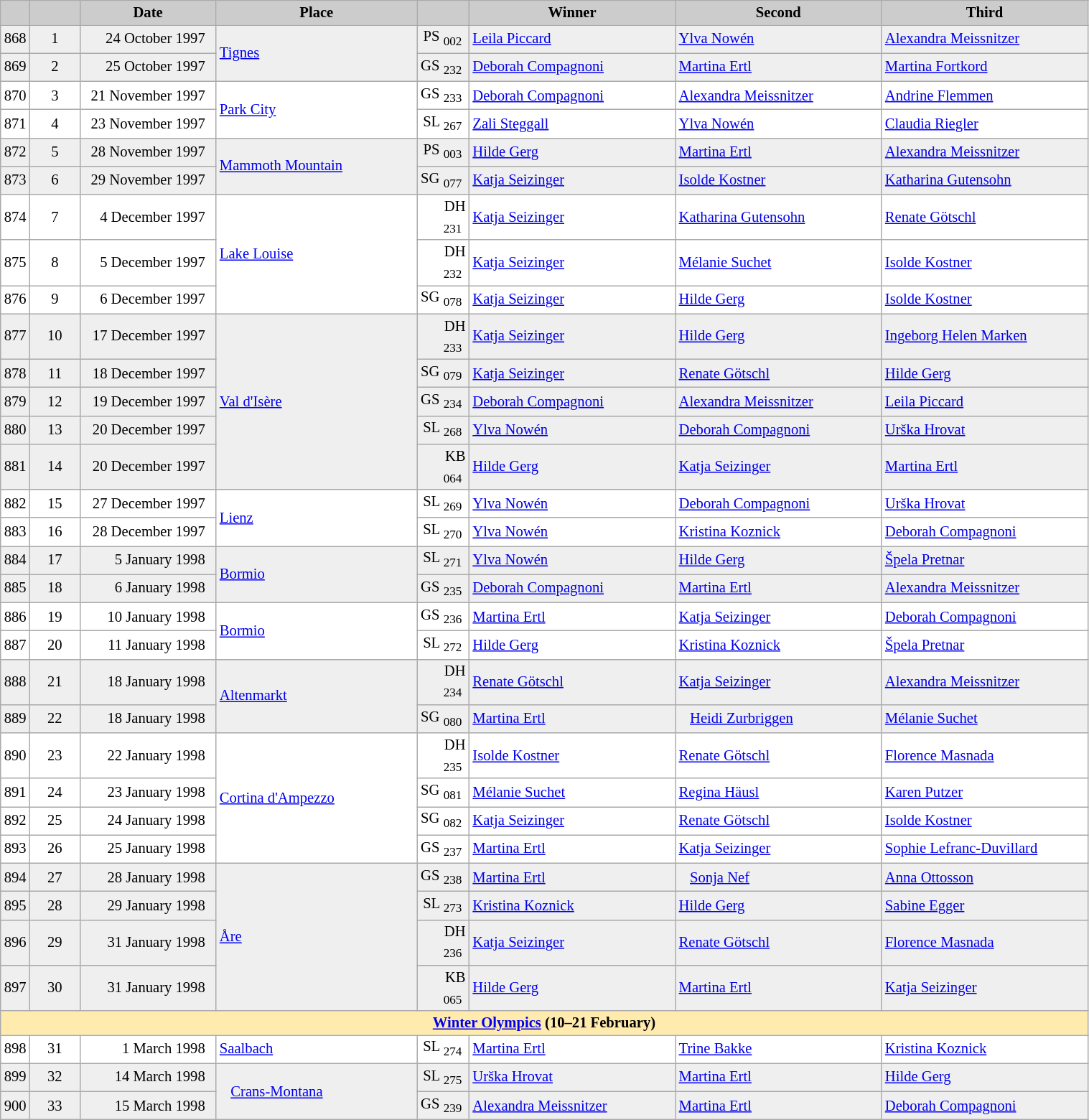<table class="wikitable plainrowheaders" style="background:#fff; font-size:86%; line-height:16px; border:grey solid 1px; border-collapse:collapse;">
<tr style="background:#ccc; text-align:center;">
<td align="center" width="13"></td>
<td align="center" width="40"></td>
<td align="center" width="120"><strong>Date</strong></td>
<td align="center" width="180"><strong>Place</strong></td>
<td align="center" width="42"></td>
<td align="center" width="185"><strong>Winner</strong></td>
<td align="center" width="185"><strong>Second</strong></td>
<td align="center" width="185"><strong>Third</strong></td>
</tr>
<tr bgcolor="#EFEFEF">
<td align=center>868</td>
<td align=center>1</td>
<td align=right>24 October 1997  </td>
<td rowspan=2> <a href='#'>Tignes</a></td>
<td align=right>PS <sub>002</sub> </td>
<td> <a href='#'>Leila Piccard</a></td>
<td> <a href='#'>Ylva Nowén</a></td>
<td> <a href='#'>Alexandra Meissnitzer</a></td>
</tr>
<tr bgcolor="#EFEFEF">
<td align=center>869</td>
<td align=center>2</td>
<td align=right>25 October 1997  </td>
<td align=right>GS <sub>232</sub> </td>
<td> <a href='#'>Deborah Compagnoni</a></td>
<td> <a href='#'>Martina Ertl</a></td>
<td> <a href='#'>Martina Fortkord</a></td>
</tr>
<tr>
<td align=center>870</td>
<td align=center>3</td>
<td align=right>21 November 1997  </td>
<td rowspan=2> <a href='#'>Park City</a></td>
<td align=right>GS <sub>233</sub> </td>
<td> <a href='#'>Deborah Compagnoni</a></td>
<td> <a href='#'>Alexandra Meissnitzer</a></td>
<td> <a href='#'>Andrine Flemmen</a></td>
</tr>
<tr>
<td align=center>871</td>
<td align=center>4</td>
<td align=right>23 November 1997  </td>
<td align=right>SL <sub>267</sub> </td>
<td> <a href='#'>Zali Steggall</a></td>
<td> <a href='#'>Ylva Nowén</a></td>
<td> <a href='#'>Claudia Riegler</a></td>
</tr>
<tr bgcolor="#EFEFEF">
<td align=center>872</td>
<td align=center>5</td>
<td align=right>28 November 1997  </td>
<td rowspan=2> <a href='#'>Mammoth Mountain</a></td>
<td align=right>PS <sub>003</sub> </td>
<td> <a href='#'>Hilde Gerg</a></td>
<td> <a href='#'>Martina Ertl</a></td>
<td> <a href='#'>Alexandra Meissnitzer</a></td>
</tr>
<tr bgcolor="#EFEFEF">
<td align=center>873</td>
<td align=center>6</td>
<td align=right>29 November 1997  </td>
<td align=right>SG <sub>077</sub> </td>
<td> <a href='#'>Katja Seizinger</a></td>
<td> <a href='#'>Isolde Kostner</a></td>
<td> <a href='#'>Katharina Gutensohn</a></td>
</tr>
<tr>
<td align=center>874</td>
<td align=center>7</td>
<td align=right>4 December 1997  </td>
<td rowspan=3> <a href='#'>Lake Louise</a></td>
<td align=right>DH <sub>231</sub> </td>
<td> <a href='#'>Katja Seizinger</a></td>
<td> <a href='#'>Katharina Gutensohn</a></td>
<td> <a href='#'>Renate Götschl</a></td>
</tr>
<tr>
<td align=center>875</td>
<td align=center>8</td>
<td align=right>5 December 1997  </td>
<td align=right>DH <sub>232</sub> </td>
<td> <a href='#'>Katja Seizinger</a></td>
<td> <a href='#'>Mélanie Suchet</a></td>
<td> <a href='#'>Isolde Kostner</a></td>
</tr>
<tr>
<td align=center>876</td>
<td align=center>9</td>
<td align=right>6 December 1997  </td>
<td align=right>SG <sub>078</sub> </td>
<td> <a href='#'>Katja Seizinger</a></td>
<td> <a href='#'>Hilde Gerg</a></td>
<td> <a href='#'>Isolde Kostner</a></td>
</tr>
<tr bgcolor="#EFEFEF">
<td align=center>877</td>
<td align=center>10</td>
<td align=right>17 December 1997  </td>
<td rowspan=5> <a href='#'>Val d'Isère</a></td>
<td align=right>DH <sub>233</sub> </td>
<td> <a href='#'>Katja Seizinger</a></td>
<td> <a href='#'>Hilde Gerg</a></td>
<td> <a href='#'>Ingeborg Helen Marken</a></td>
</tr>
<tr bgcolor="#EFEFEF">
<td align=center>878</td>
<td align=center>11</td>
<td align=right>18 December 1997  </td>
<td align=right>SG <sub>079</sub> </td>
<td> <a href='#'>Katja Seizinger</a></td>
<td> <a href='#'>Renate Götschl</a></td>
<td> <a href='#'>Hilde Gerg</a></td>
</tr>
<tr bgcolor="#EFEFEF">
<td align=center>879</td>
<td align=center>12</td>
<td align=right>19 December 1997  </td>
<td align=right>GS <sub>234</sub> </td>
<td> <a href='#'>Deborah Compagnoni</a></td>
<td> <a href='#'>Alexandra Meissnitzer</a></td>
<td> <a href='#'>Leila Piccard</a></td>
</tr>
<tr bgcolor="#EFEFEF">
<td align=center>880</td>
<td align=center>13</td>
<td align=right>20 December 1997  </td>
<td align=right>SL <sub>268</sub> </td>
<td> <a href='#'>Ylva Nowén</a></td>
<td> <a href='#'>Deborah Compagnoni</a></td>
<td> <a href='#'>Urška Hrovat</a></td>
</tr>
<tr bgcolor="#EFEFEF">
<td align=center>881</td>
<td align=center>14</td>
<td align=right>20 December 1997  </td>
<td align=right>KB <sub>064</sub> </td>
<td> <a href='#'>Hilde Gerg</a></td>
<td> <a href='#'>Katja Seizinger</a></td>
<td> <a href='#'>Martina Ertl</a></td>
</tr>
<tr>
<td align=center>882</td>
<td align=center>15</td>
<td align=right>27 December 1997  </td>
<td rowspan=2> <a href='#'>Lienz</a></td>
<td align=right>SL <sub>269</sub> </td>
<td> <a href='#'>Ylva Nowén</a></td>
<td> <a href='#'>Deborah Compagnoni</a></td>
<td> <a href='#'>Urška Hrovat</a></td>
</tr>
<tr>
<td align=center>883</td>
<td align=center>16</td>
<td align=right>28 December 1997  </td>
<td align=right>SL <sub>270</sub> </td>
<td> <a href='#'>Ylva Nowén</a></td>
<td> <a href='#'>Kristina Koznick</a></td>
<td> <a href='#'>Deborah Compagnoni</a></td>
</tr>
<tr bgcolor="#EFEFEF">
<td align=center>884</td>
<td align=center>17</td>
<td align=right>5 January 1998  </td>
<td rowspan=2> <a href='#'>Bormio</a></td>
<td align=right>SL <sub>271</sub> </td>
<td> <a href='#'>Ylva Nowén</a></td>
<td> <a href='#'>Hilde Gerg</a></td>
<td> <a href='#'>Špela Pretnar</a></td>
</tr>
<tr bgcolor="#EFEFEF">
<td align=center>885</td>
<td align=center>18</td>
<td align=right>6 January 1998  </td>
<td align=right>GS <sub>235</sub> </td>
<td> <a href='#'>Deborah Compagnoni</a></td>
<td> <a href='#'>Martina Ertl</a></td>
<td> <a href='#'>Alexandra Meissnitzer</a></td>
</tr>
<tr>
<td align=center>886</td>
<td align=center>19</td>
<td align=right>10 January 1998  </td>
<td rowspan=2> <a href='#'>Bormio</a></td>
<td align=right>GS <sub>236</sub> </td>
<td> <a href='#'>Martina Ertl</a></td>
<td> <a href='#'>Katja Seizinger</a></td>
<td> <a href='#'>Deborah Compagnoni</a></td>
</tr>
<tr>
<td align=center>887</td>
<td align=center>20</td>
<td align=right>11 January 1998  </td>
<td align=right>SL <sub>272</sub> </td>
<td> <a href='#'>Hilde Gerg</a></td>
<td> <a href='#'>Kristina Koznick</a></td>
<td> <a href='#'>Špela Pretnar</a></td>
</tr>
<tr bgcolor="#EFEFEF">
<td align=center>888</td>
<td align=center>21</td>
<td align=right>18 January 1998  </td>
<td rowspan=2> <a href='#'>Altenmarkt</a></td>
<td align=right>DH <sub>234</sub> </td>
<td> <a href='#'>Renate Götschl</a></td>
<td> <a href='#'>Katja Seizinger</a></td>
<td> <a href='#'>Alexandra Meissnitzer</a></td>
</tr>
<tr bgcolor="#EFEFEF">
<td align=center>889</td>
<td align=center>22</td>
<td align=right>18 January 1998  </td>
<td align=right>SG <sub>080</sub> </td>
<td> <a href='#'>Martina Ertl</a></td>
<td>   <a href='#'>Heidi Zurbriggen</a></td>
<td> <a href='#'>Mélanie Suchet</a></td>
</tr>
<tr>
<td align=center>890</td>
<td align=center>23</td>
<td align=right>22 January 1998  </td>
<td rowspan=4> <a href='#'>Cortina d'Ampezzo</a></td>
<td align=right>DH <sub>235</sub> </td>
<td> <a href='#'>Isolde Kostner</a></td>
<td> <a href='#'>Renate Götschl</a></td>
<td> <a href='#'>Florence Masnada</a></td>
</tr>
<tr>
<td align=center>891</td>
<td align=center>24</td>
<td align=right>23 January 1998  </td>
<td align=right>SG <sub>081</sub> </td>
<td> <a href='#'>Mélanie Suchet</a></td>
<td> <a href='#'>Regina Häusl</a></td>
<td> <a href='#'>Karen Putzer</a></td>
</tr>
<tr>
<td align=center>892</td>
<td align=center>25</td>
<td align=right>24 January 1998  </td>
<td align=right>SG <sub>082</sub> </td>
<td> <a href='#'>Katja Seizinger</a></td>
<td> <a href='#'>Renate Götschl</a></td>
<td> <a href='#'>Isolde Kostner</a></td>
</tr>
<tr>
<td align=center>893</td>
<td align=center>26</td>
<td align=right>25 January 1998  </td>
<td align=right>GS <sub>237</sub> </td>
<td> <a href='#'>Martina Ertl</a></td>
<td> <a href='#'>Katja Seizinger</a></td>
<td> <a href='#'>Sophie Lefranc-Duvillard</a></td>
</tr>
<tr bgcolor="#EFEFEF">
<td align=center>894</td>
<td align=center>27</td>
<td align=right>28 January 1998  </td>
<td rowspan=4> <a href='#'>Åre</a></td>
<td align=right>GS <sub>238</sub> </td>
<td> <a href='#'>Martina Ertl</a></td>
<td>   <a href='#'>Sonja Nef</a></td>
<td> <a href='#'>Anna Ottosson</a></td>
</tr>
<tr bgcolor="#EFEFEF">
<td align=center>895</td>
<td align=center>28</td>
<td align=right>29 January 1998  </td>
<td align=right>SL <sub>273</sub> </td>
<td> <a href='#'>Kristina Koznick</a></td>
<td> <a href='#'>Hilde Gerg</a></td>
<td> <a href='#'>Sabine Egger</a></td>
</tr>
<tr bgcolor="#EFEFEF">
<td align=center>896</td>
<td align=center>29</td>
<td align=right>31 January 1998  </td>
<td align=right>DH <sub>236</sub> </td>
<td> <a href='#'>Katja Seizinger</a></td>
<td> <a href='#'>Renate Götschl</a></td>
<td> <a href='#'>Florence Masnada</a></td>
</tr>
<tr bgcolor="#EFEFEF">
<td align=center>897</td>
<td align=center>30</td>
<td align=right>31 January 1998  </td>
<td align=right>KB <sub>065</sub> </td>
<td> <a href='#'>Hilde Gerg</a></td>
<td> <a href='#'>Martina Ertl</a></td>
<td> <a href='#'>Katja Seizinger</a></td>
</tr>
<tr style="background:#FFEBAD">
<td colspan="8" style="text-align:center;"><strong><a href='#'>Winter Olympics</a> (10–21 February)</strong></td>
</tr>
<tr>
<td align=center>898</td>
<td align=center>31</td>
<td align=right>1 March 1998  </td>
<td> <a href='#'>Saalbach</a></td>
<td align=right>SL <sub>274</sub> </td>
<td> <a href='#'>Martina Ertl</a></td>
<td> <a href='#'>Trine Bakke</a></td>
<td> <a href='#'>Kristina Koznick</a></td>
</tr>
<tr bgcolor="#EFEFEF">
<td align=center>899</td>
<td align=center>32</td>
<td align=right>14 March 1998  </td>
<td rowspan=2>   <a href='#'>Crans-Montana</a></td>
<td align=right>SL <sub>275</sub> </td>
<td> <a href='#'>Urška Hrovat</a></td>
<td> <a href='#'>Martina Ertl</a></td>
<td> <a href='#'>Hilde Gerg</a></td>
</tr>
<tr bgcolor="#EFEFEF">
<td align=center>900</td>
<td align=center>33</td>
<td align=right>15 March 1998  </td>
<td align=right>GS <sub>239</sub> </td>
<td> <a href='#'>Alexandra Meissnitzer</a></td>
<td> <a href='#'>Martina Ertl</a></td>
<td> <a href='#'>Deborah Compagnoni</a></td>
</tr>
</table>
